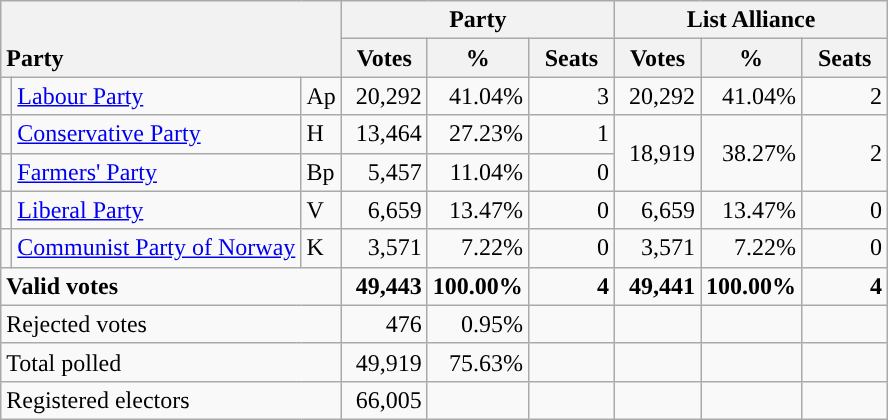<table class="wikitable" border="1" style="text-align:right;">
<tr>
<th style="text-align:left;" valign=bottom rowspan=2 colspan=3>Party</th>
<th colspan=3>Party</th>
<th colspan=3>List Alliance</th>
</tr>
<tr>
<th align=center valign=bottom width="50">Votes</th>
<th align=center valign=bottom width="50">%</th>
<th align=center valign=bottom width="50">Seats</th>
<th align=center valign=bottom width="50">Votes</th>
<th align=center valign=bottom width="50">%</th>
<th align=center valign=bottom width="50">Seats</th>
</tr>
<tr>
<td style="color:inherit;background:"></td>
<td align=left><a href='#'>Labour Party</a></td>
<td align=left>Ap</td>
<td>20,292</td>
<td>41.04%</td>
<td>3</td>
<td>20,292</td>
<td>41.04%</td>
<td>2</td>
</tr>
<tr>
<td style="color:inherit;background:"></td>
<td align=left><a href='#'>Conservative Party</a></td>
<td align=left>H</td>
<td>13,464</td>
<td>27.23%</td>
<td>1</td>
<td rowspan=2>18,919</td>
<td rowspan=2>38.27%</td>
<td rowspan=2>2</td>
</tr>
<tr>
<td style="color:inherit;background:"></td>
<td align=left><a href='#'>Farmers' Party</a></td>
<td align=left>Bp</td>
<td>5,457</td>
<td>11.04%</td>
<td>0</td>
</tr>
<tr>
<td style="color:inherit;background:"></td>
<td align=left><a href='#'>Liberal Party</a></td>
<td align=left>V</td>
<td>6,659</td>
<td>13.47%</td>
<td>0</td>
<td>6,659</td>
<td>13.47%</td>
<td>0</td>
</tr>
<tr>
<td style="color:inherit;background:"></td>
<td align=left><a href='#'>Communist Party of Norway</a></td>
<td align=left>K</td>
<td>3,571</td>
<td>7.22%</td>
<td>0</td>
<td>3,571</td>
<td>7.22%</td>
<td>0</td>
</tr>
<tr style="font-weight:bold">
<td align=left colspan=3>Valid votes</td>
<td>49,443</td>
<td>100.00%</td>
<td>4</td>
<td>49,441</td>
<td>100.00%</td>
<td>4</td>
</tr>
<tr>
<td align=left colspan=3>Rejected votes</td>
<td>476</td>
<td>0.95%</td>
<td></td>
<td></td>
<td></td>
<td></td>
</tr>
<tr>
<td align=left colspan=3>Total polled</td>
<td>49,919</td>
<td>75.63%</td>
<td></td>
<td></td>
<td></td>
<td></td>
</tr>
<tr>
<td align=left colspan=3>Registered electors</td>
<td>66,005</td>
<td></td>
<td></td>
<td></td>
<td></td>
<td></td>
</tr>
</table>
